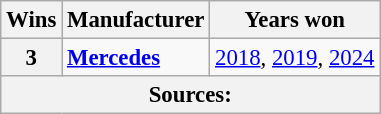<table class="wikitable" style="font-size: 95%">
<tr>
<th>Wins</th>
<th>Manufacturer</th>
<th>Years won</th>
</tr>
<tr>
<th rowspan=1>3</th>
<td> <a href='#'><strong>Mercedes</strong></a></td>
<td><a href='#'>2018</a>, <a href='#'>2019</a>, <a href='#'>2024</a></td>
</tr>
<tr>
<th colspan=3>Sources:</th>
</tr>
</table>
